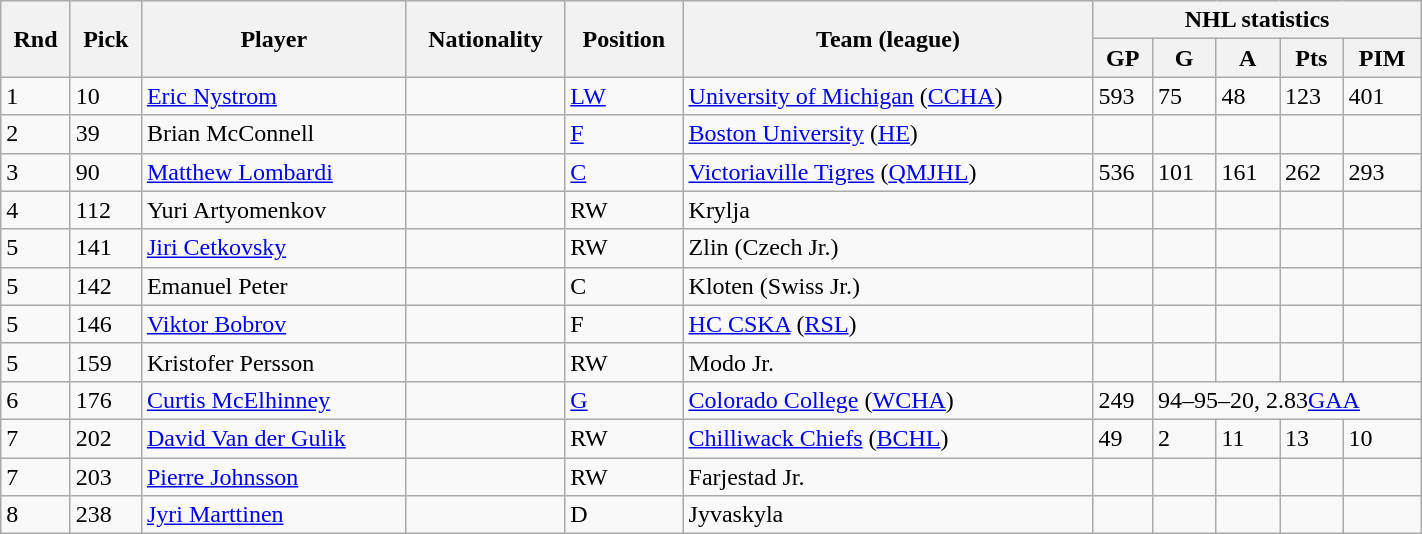<table class="wikitable" width="75%">
<tr>
<th rowspan="2">Rnd</th>
<th rowspan="2">Pick</th>
<th rowspan="2">Player</th>
<th rowspan="2">Nationality</th>
<th rowspan="2">Position</th>
<th rowspan="2">Team (league)</th>
<th colspan="5">NHL statistics</th>
</tr>
<tr>
<th>GP</th>
<th>G</th>
<th>A</th>
<th>Pts</th>
<th>PIM</th>
</tr>
<tr>
<td>1</td>
<td>10</td>
<td><a href='#'>Eric Nystrom</a></td>
<td></td>
<td><a href='#'>LW</a></td>
<td><a href='#'>University of Michigan</a> (<a href='#'>CCHA</a>)</td>
<td>593</td>
<td>75</td>
<td>48</td>
<td>123</td>
<td>401</td>
</tr>
<tr>
<td>2</td>
<td>39</td>
<td>Brian McConnell</td>
<td></td>
<td><a href='#'>F</a></td>
<td><a href='#'>Boston University</a> (<a href='#'>HE</a>)</td>
<td></td>
<td></td>
<td></td>
<td></td>
<td></td>
</tr>
<tr>
<td>3</td>
<td>90</td>
<td><a href='#'>Matthew Lombardi</a></td>
<td></td>
<td><a href='#'>C</a></td>
<td><a href='#'>Victoriaville Tigres</a> (<a href='#'>QMJHL</a>)</td>
<td>536</td>
<td>101</td>
<td>161</td>
<td>262</td>
<td>293</td>
</tr>
<tr>
<td>4</td>
<td>112</td>
<td>Yuri Artyomenkov</td>
<td></td>
<td>RW</td>
<td>Krylja</td>
<td></td>
<td></td>
<td></td>
<td></td>
<td></td>
</tr>
<tr>
<td>5</td>
<td>141</td>
<td><a href='#'>Jiri Cetkovsky</a></td>
<td></td>
<td>RW</td>
<td>Zlin (Czech Jr.)</td>
<td></td>
<td></td>
<td></td>
<td></td>
<td></td>
</tr>
<tr>
<td>5</td>
<td>142</td>
<td>Emanuel Peter</td>
<td></td>
<td>C</td>
<td>Kloten (Swiss Jr.)</td>
<td></td>
<td></td>
<td></td>
<td></td>
<td></td>
</tr>
<tr>
<td>5</td>
<td>146</td>
<td><a href='#'>Viktor Bobrov</a></td>
<td></td>
<td>F</td>
<td><a href='#'>HC CSKA</a> (<a href='#'>RSL</a>)</td>
<td></td>
<td></td>
<td></td>
<td></td>
<td></td>
</tr>
<tr>
<td>5</td>
<td>159</td>
<td>Kristofer Persson</td>
<td></td>
<td>RW</td>
<td>Modo Jr.</td>
<td></td>
<td></td>
<td></td>
<td></td>
<td></td>
</tr>
<tr>
<td>6</td>
<td>176</td>
<td><a href='#'>Curtis McElhinney</a></td>
<td></td>
<td><a href='#'>G</a></td>
<td><a href='#'>Colorado College</a> (<a href='#'>WCHA</a>)</td>
<td>249</td>
<td colspan="4">94–95–20, 2.83<a href='#'>GAA</a></td>
</tr>
<tr>
<td>7</td>
<td>202</td>
<td><a href='#'>David Van der Gulik</a></td>
<td></td>
<td>RW</td>
<td><a href='#'>Chilliwack Chiefs</a> (<a href='#'>BCHL</a>)</td>
<td>49</td>
<td>2</td>
<td>11</td>
<td>13</td>
<td>10</td>
</tr>
<tr>
<td>7</td>
<td>203</td>
<td><a href='#'>Pierre Johnsson</a></td>
<td></td>
<td>RW</td>
<td>Farjestad Jr.</td>
<td></td>
<td></td>
<td></td>
<td></td>
<td></td>
</tr>
<tr>
<td>8</td>
<td>238</td>
<td><a href='#'>Jyri Marttinen</a></td>
<td></td>
<td>D</td>
<td>Jyvaskyla</td>
<td></td>
<td></td>
<td></td>
<td></td>
<td></td>
</tr>
</table>
